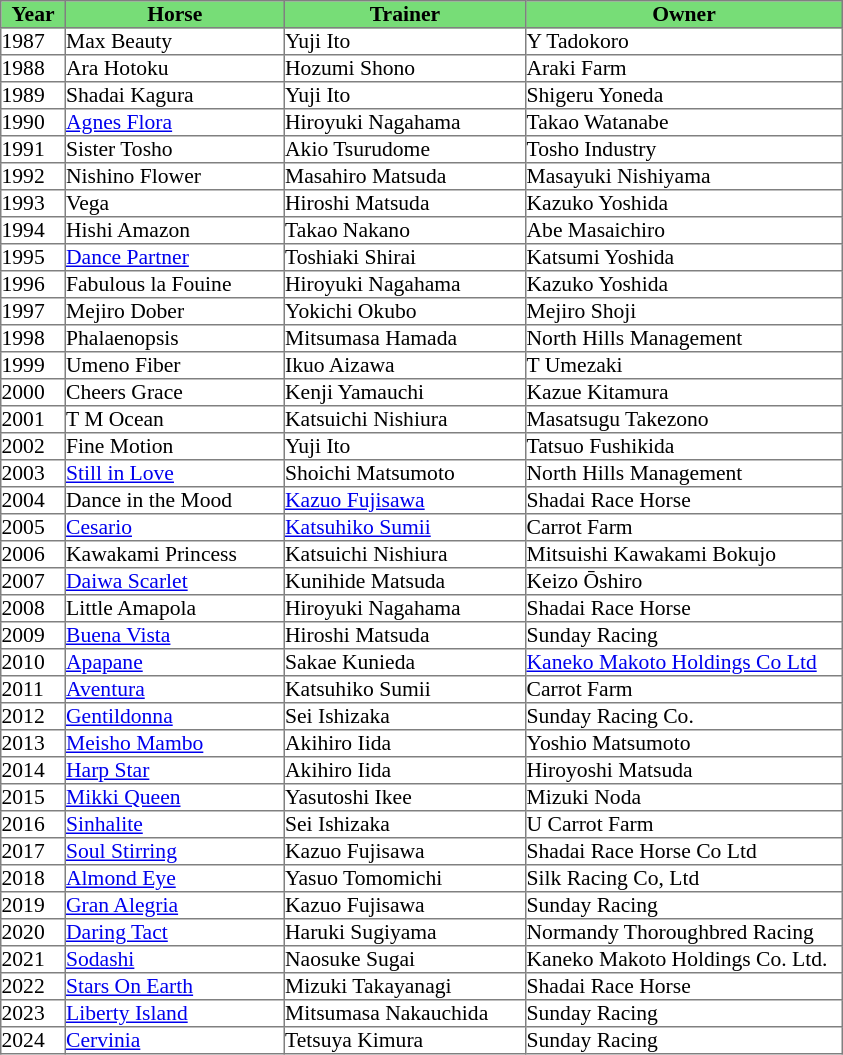<table class = "sortable" | border="1" cellpadding="0" style="border-collapse: collapse; font-size:90%">
<tr bgcolor="#77dd77" align="center">
<th width="42px"><strong>Year</strong><br></th>
<th width="145px"><strong>Horse</strong><br></th>
<th width="160px"><strong>Trainer</strong><br></th>
<th width="210px"><strong>Owner</strong><br></th>
</tr>
<tr>
<td>1987</td>
<td>Max Beauty</td>
<td>Yuji Ito</td>
<td>Y Tadokoro</td>
</tr>
<tr>
<td>1988</td>
<td>Ara Hotoku</td>
<td>Hozumi Shono</td>
<td>Araki Farm</td>
</tr>
<tr>
<td>1989</td>
<td>Shadai Kagura</td>
<td>Yuji Ito</td>
<td>Shigeru Yoneda</td>
</tr>
<tr>
<td>1990</td>
<td><a href='#'>Agnes Flora</a></td>
<td>Hiroyuki Nagahama</td>
<td>Takao Watanabe</td>
</tr>
<tr>
<td>1991</td>
<td>Sister Tosho</td>
<td>Akio Tsurudome</td>
<td>Tosho Industry</td>
</tr>
<tr>
<td>1992</td>
<td>Nishino Flower</td>
<td>Masahiro Matsuda</td>
<td>Masayuki Nishiyama</td>
</tr>
<tr>
<td>1993</td>
<td>Vega</td>
<td>Hiroshi Matsuda</td>
<td>Kazuko Yoshida</td>
</tr>
<tr>
<td>1994</td>
<td>Hishi Amazon</td>
<td>Takao Nakano</td>
<td>Abe Masaichiro</td>
</tr>
<tr>
<td>1995</td>
<td><a href='#'>Dance Partner</a></td>
<td>Toshiaki Shirai</td>
<td>Katsumi Yoshida</td>
</tr>
<tr>
<td>1996</td>
<td>Fabulous la Fouine</td>
<td>Hiroyuki Nagahama</td>
<td>Kazuko Yoshida</td>
</tr>
<tr>
<td>1997</td>
<td>Mejiro Dober</td>
<td>Yokichi Okubo</td>
<td>Mejiro Shoji</td>
</tr>
<tr>
<td>1998</td>
<td>Phalaenopsis</td>
<td>Mitsumasa Hamada</td>
<td>North Hills Management</td>
</tr>
<tr>
<td>1999</td>
<td>Umeno Fiber</td>
<td>Ikuo Aizawa</td>
<td>T Umezaki</td>
</tr>
<tr>
<td>2000</td>
<td>Cheers Grace</td>
<td>Kenji Yamauchi</td>
<td>Kazue Kitamura</td>
</tr>
<tr>
<td>2001</td>
<td>T M Ocean</td>
<td>Katsuichi Nishiura</td>
<td>Masatsugu Takezono</td>
</tr>
<tr>
<td>2002</td>
<td>Fine Motion</td>
<td>Yuji Ito</td>
<td>Tatsuo Fushikida</td>
</tr>
<tr>
<td>2003</td>
<td><a href='#'>Still in Love</a></td>
<td>Shoichi Matsumoto</td>
<td>North Hills Management</td>
</tr>
<tr>
<td>2004</td>
<td>Dance in the Mood</td>
<td><a href='#'>Kazuo Fujisawa</a></td>
<td>Shadai Race Horse</td>
</tr>
<tr>
<td>2005</td>
<td><a href='#'>Cesario</a></td>
<td><a href='#'>Katsuhiko Sumii</a></td>
<td>Carrot Farm</td>
</tr>
<tr>
<td>2006</td>
<td>Kawakami Princess</td>
<td>Katsuichi Nishiura</td>
<td>Mitsuishi Kawakami Bokujo</td>
</tr>
<tr>
<td>2007</td>
<td><a href='#'>Daiwa Scarlet</a></td>
<td>Kunihide Matsuda</td>
<td>Keizo Ōshiro</td>
</tr>
<tr>
<td>2008</td>
<td>Little Amapola</td>
<td>Hiroyuki Nagahama</td>
<td>Shadai Race Horse</td>
</tr>
<tr>
<td>2009</td>
<td><a href='#'>Buena Vista</a></td>
<td>Hiroshi Matsuda</td>
<td>Sunday Racing</td>
</tr>
<tr>
<td>2010</td>
<td><a href='#'>Apapane</a></td>
<td>Sakae Kunieda</td>
<td><a href='#'>Kaneko Makoto Holdings Co Ltd</a></td>
</tr>
<tr>
<td>2011</td>
<td><a href='#'>Aventura</a></td>
<td>Katsuhiko Sumii</td>
<td>Carrot Farm</td>
</tr>
<tr>
<td>2012</td>
<td><a href='#'>Gentildonna</a></td>
<td>Sei Ishizaka</td>
<td>Sunday Racing Co.</td>
</tr>
<tr>
<td>2013</td>
<td><a href='#'>Meisho Mambo</a></td>
<td>Akihiro Iida</td>
<td>Yoshio Matsumoto</td>
</tr>
<tr>
<td>2014</td>
<td><a href='#'>Harp Star</a></td>
<td>Akihiro Iida</td>
<td>Hiroyoshi Matsuda</td>
</tr>
<tr>
<td>2015</td>
<td><a href='#'>Mikki Queen</a></td>
<td>Yasutoshi Ikee</td>
<td>Mizuki Noda</td>
</tr>
<tr>
<td>2016</td>
<td><a href='#'>Sinhalite</a></td>
<td>Sei Ishizaka</td>
<td>U Carrot Farm</td>
</tr>
<tr>
<td>2017</td>
<td><a href='#'>Soul Stirring</a></td>
<td>Kazuo Fujisawa</td>
<td>Shadai Race Horse Co Ltd</td>
</tr>
<tr>
<td>2018</td>
<td><a href='#'>Almond Eye</a></td>
<td>Yasuo Tomomichi</td>
<td>Silk Racing Co, Ltd</td>
</tr>
<tr>
<td>2019</td>
<td><a href='#'>Gran Alegria</a></td>
<td>Kazuo Fujisawa</td>
<td>Sunday Racing</td>
</tr>
<tr>
<td>2020</td>
<td><a href='#'>Daring Tact</a></td>
<td>Haruki Sugiyama</td>
<td>Normandy Thoroughbred Racing</td>
</tr>
<tr>
<td>2021</td>
<td><a href='#'>Sodashi</a></td>
<td>Naosuke Sugai</td>
<td>Kaneko Makoto Holdings Co. Ltd.</td>
</tr>
<tr>
<td>2022</td>
<td><a href='#'>Stars On Earth</a></td>
<td>Mizuki Takayanagi</td>
<td>Shadai Race Horse</td>
</tr>
<tr>
<td>2023</td>
<td><a href='#'>Liberty Island</a></td>
<td>Mitsumasa Nakauchida</td>
<td>Sunday Racing</td>
</tr>
<tr>
<td>2024</td>
<td><a href='#'>Cervinia</a></td>
<td>Tetsuya Kimura</td>
<td>Sunday Racing</td>
</tr>
</table>
